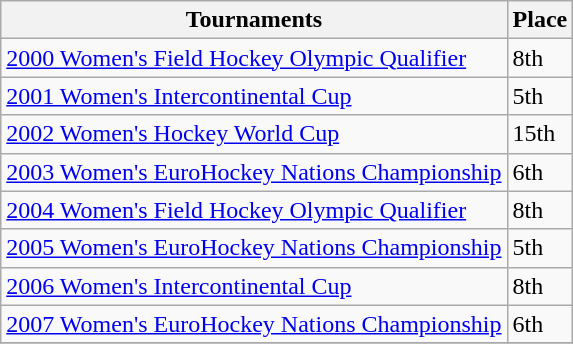<table class="wikitable collapsible">
<tr>
<th>Tournaments</th>
<th>Place</th>
</tr>
<tr>
<td><a href='#'>2000 Women's Field Hockey Olympic Qualifier</a></td>
<td>8th</td>
</tr>
<tr>
<td><a href='#'>2001 Women's Intercontinental Cup</a></td>
<td>5th</td>
</tr>
<tr>
<td><a href='#'>2002 Women's Hockey World Cup</a></td>
<td>15th</td>
</tr>
<tr>
<td><a href='#'>2003 Women's EuroHockey Nations Championship</a></td>
<td>6th</td>
</tr>
<tr>
<td><a href='#'>2004 Women's Field Hockey Olympic Qualifier</a></td>
<td>8th</td>
</tr>
<tr>
<td><a href='#'>2005 Women's EuroHockey Nations Championship</a></td>
<td>5th</td>
</tr>
<tr>
<td><a href='#'>2006 Women's Intercontinental Cup</a></td>
<td>8th</td>
</tr>
<tr>
<td><a href='#'>2007 Women's EuroHockey Nations Championship</a></td>
<td>6th</td>
</tr>
<tr>
</tr>
</table>
